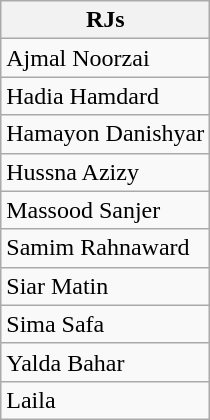<table class="wikitable">
<tr>
<th>RJs</th>
</tr>
<tr>
<td>Ajmal Noorzai</td>
</tr>
<tr>
<td>Hadia Hamdard</td>
</tr>
<tr>
<td>Hamayon Danishyar</td>
</tr>
<tr>
<td>Hussna Azizy</td>
</tr>
<tr>
<td>Massood Sanjer</td>
</tr>
<tr>
<td>Samim Rahnaward</td>
</tr>
<tr>
<td>Siar Matin</td>
</tr>
<tr>
<td>Sima Safa</td>
</tr>
<tr>
<td>Yalda Bahar</td>
</tr>
<tr>
<td>Laila</td>
</tr>
</table>
